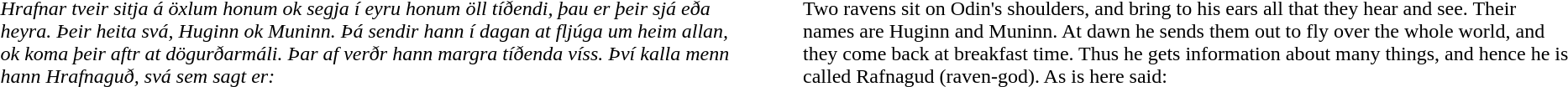<table cellpadding=3>
<tr>
<td lang="non" style="font-style: italic;"><br>Hrafnar tveir sitja á öxlum honum ok segja í eyru honum öll tíðendi, þau er þeir sjá eða heyra. Þeir heita svá, Huginn ok Muninn. Þá sendir hann í dagan at fljúga um heim allan, ok koma þeir aftr at dögurðarmáli. Þar af verðr hann margra tíðenda víss. Því kalla menn hann Hrafnaguð, svá sem sagt er:</td>
<td width="30"></td>
<td><br>Two ravens sit on Odin's shoulders, and bring to his ears all that they hear and see. Their names are Huginn and Muninn. At dawn he sends them out to fly over the whole world, and they come back at breakfast time. Thus he gets information about many things, and hence he is called Rafnagud (raven-god). As is here said:</td>
<td></td>
</tr>
</table>
